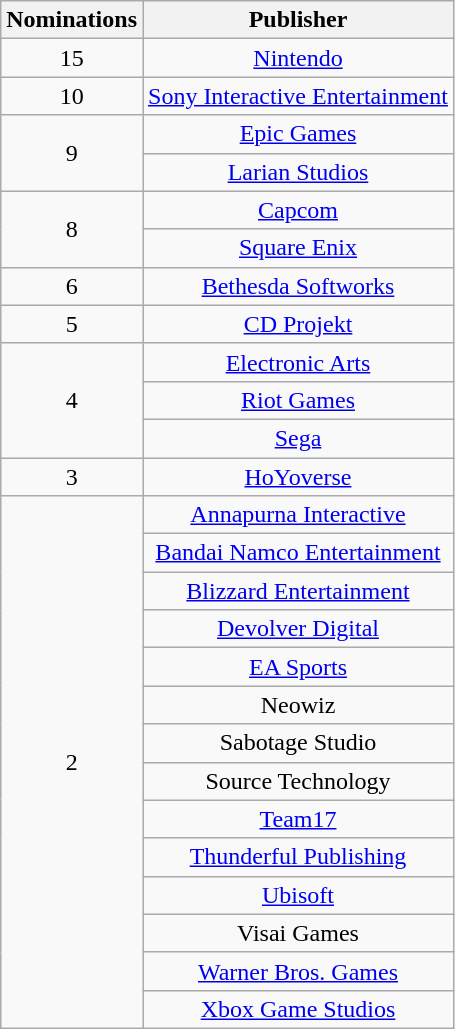<table class="wikitable floatright" rowspan="2" style="text-align:center;" background: #f6e39c;>
<tr>
<th scope="col" style="width:55px;">Nominations</th>
<th scope="col" style="text-align:center;">Publisher</th>
</tr>
<tr>
<td>15</td>
<td><a href='#'>Nintendo</a></td>
</tr>
<tr>
<td>10</td>
<td><a href='#'>Sony Interactive Entertainment</a></td>
</tr>
<tr>
<td rowspan="2">9</td>
<td><a href='#'>Epic Games</a></td>
</tr>
<tr>
<td><a href='#'>Larian Studios</a></td>
</tr>
<tr>
<td rowspan="2">8</td>
<td><a href='#'>Capcom</a></td>
</tr>
<tr>
<td><a href='#'>Square Enix</a></td>
</tr>
<tr>
<td>6</td>
<td><a href='#'>Bethesda Softworks</a></td>
</tr>
<tr>
<td>5</td>
<td><a href='#'>CD Projekt</a></td>
</tr>
<tr>
<td rowspan="3">4</td>
<td><a href='#'>Electronic Arts</a></td>
</tr>
<tr>
<td><a href='#'>Riot Games</a></td>
</tr>
<tr>
<td><a href='#'>Sega</a></td>
</tr>
<tr>
<td>3</td>
<td><a href='#'>HoYoverse</a></td>
</tr>
<tr>
<td rowspan="14">2</td>
<td><a href='#'>Annapurna Interactive</a></td>
</tr>
<tr>
<td><a href='#'>Bandai Namco Entertainment</a></td>
</tr>
<tr>
<td><a href='#'>Blizzard Entertainment</a></td>
</tr>
<tr>
<td><a href='#'>Devolver Digital</a></td>
</tr>
<tr>
<td><a href='#'>EA Sports</a></td>
</tr>
<tr>
<td>Neowiz</td>
</tr>
<tr>
<td>Sabotage Studio</td>
</tr>
<tr>
<td>Source Technology</td>
</tr>
<tr>
<td><a href='#'>Team17</a></td>
</tr>
<tr>
<td><a href='#'>Thunderful Publishing</a></td>
</tr>
<tr>
<td><a href='#'>Ubisoft</a></td>
</tr>
<tr>
<td>Visai Games</td>
</tr>
<tr>
<td><a href='#'>Warner Bros. Games</a></td>
</tr>
<tr>
<td><a href='#'>Xbox Game Studios</a></td>
</tr>
</table>
